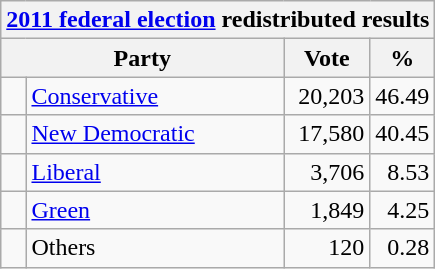<table class="wikitable">
<tr>
<th colspan="4"><a href='#'>2011 federal election</a> redistributed results</th>
</tr>
<tr>
<th bgcolor="#DDDDFF" width="130px" colspan="2">Party</th>
<th bgcolor="#DDDDFF" width="50px">Vote</th>
<th bgcolor="#DDDDFF" width="30px">%</th>
</tr>
<tr>
<td> </td>
<td><a href='#'>Conservative</a></td>
<td align="right">20,203</td>
<td align="right">46.49</td>
</tr>
<tr>
<td> </td>
<td><a href='#'>New Democratic</a></td>
<td align="right">17,580</td>
<td align="right">40.45</td>
</tr>
<tr>
<td> </td>
<td><a href='#'>Liberal</a></td>
<td align="right">3,706</td>
<td align="right">8.53</td>
</tr>
<tr>
<td> </td>
<td><a href='#'>Green</a></td>
<td align="right">1,849</td>
<td align="right">4.25</td>
</tr>
<tr>
<td> </td>
<td>Others</td>
<td align="right">120</td>
<td align="right">0.28</td>
</tr>
</table>
